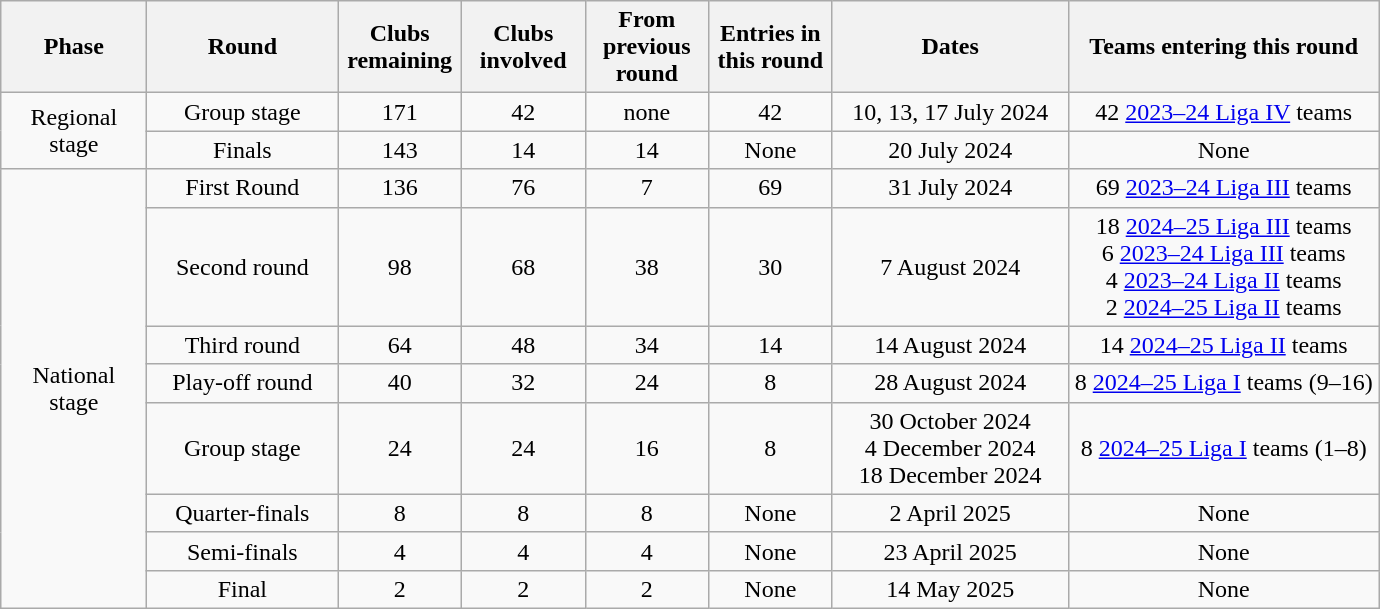<table class="wikitable" style="text-align: center; font-size: 100%;">
<tr>
<th width="90px">Phase</th>
<th width="120px">Round</th>
<th width="75px">Clubs remaining</th>
<th width="75px">Clubs involved</th>
<th width="75px">From previous round</th>
<th width="75px">Entries in this round</th>
<th width="150px">Dates</th>
<th width="200px">Teams entering this round</th>
</tr>
<tr>
<td rowspan=2 align=center>Regional stage</td>
<td align=center>Group stage</td>
<td align=center>171</td>
<td align=center>42</td>
<td align=center>none</td>
<td align=center>42</td>
<td align=center>10, 13, 17 July 2024</td>
<td align=center>42 <a href='#'>2023–24 Liga IV</a> teams</td>
</tr>
<tr>
<td align=center>Finals</td>
<td align=center>143</td>
<td align=center>14</td>
<td align=center>14</td>
<td align=center>None</td>
<td align=center>20 July 2024</td>
<td align=center>None</td>
</tr>
<tr>
<td rowspan=8 align=center>National stage</td>
<td>First Round</td>
<td align=center>136</td>
<td align=center>76</td>
<td align=center>7</td>
<td align=center>69</td>
<td align=center>31 July 2024</td>
<td align=center>69 <a href='#'>2023–24 Liga III</a> teams</td>
</tr>
<tr>
<td align=center>Second round</td>
<td align=center>98</td>
<td align=center>68</td>
<td align=center>38</td>
<td align=center>30</td>
<td align=center>7 August 2024</td>
<td align=center>18 <a href='#'>2024–25 Liga III</a> teams<br>6 <a href='#'>2023–24 Liga III</a> teams<br>4 <a href='#'>2023–24 Liga II</a> teams<br>2 <a href='#'>2024–25 Liga II</a> teams</td>
</tr>
<tr>
<td align=center>Third round</td>
<td align=center>64</td>
<td align=center>48</td>
<td align=center>34</td>
<td align=center>14</td>
<td align=center>14 August 2024</td>
<td align=center>14 <a href='#'>2024–25 Liga II</a> teams</td>
</tr>
<tr>
<td align=center>Play-off round</td>
<td align=center>40</td>
<td align=center>32</td>
<td align=center>24</td>
<td align=center>8</td>
<td align=center>28 August 2024</td>
<td align=center>8 <a href='#'>2024–25 Liga I</a> teams (9–16)</td>
</tr>
<tr>
<td align=center>Group stage</td>
<td align=center>24</td>
<td align=center>24</td>
<td align=center>16</td>
<td align=center>8</td>
<td align=center>30 October 2024<br>4 December 2024<br>18 December 2024</td>
<td align=center>8 <a href='#'>2024–25 Liga I</a> teams (1–8)</td>
</tr>
<tr>
<td align=center>Quarter-finals</td>
<td align=center>8</td>
<td align=center>8</td>
<td align=center>8</td>
<td align=center>None</td>
<td align=center>2 April 2025</td>
<td align=center>None</td>
</tr>
<tr>
<td align=center>Semi-finals</td>
<td align=center>4</td>
<td align=center>4</td>
<td align=center>4</td>
<td align=center>None</td>
<td align=center>23 April 2025</td>
<td align=center>None</td>
</tr>
<tr>
<td align=center>Final</td>
<td align=center>2</td>
<td align=center>2</td>
<td align=center>2</td>
<td align=center>None</td>
<td align=center>14 May 2025</td>
<td align=center>None</td>
</tr>
</table>
